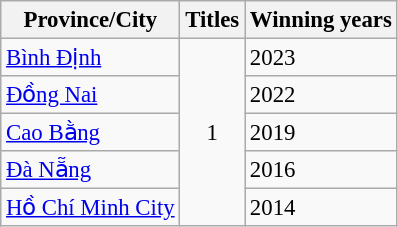<table class="wikitable sortable" style="font-size: 95%;">
<tr>
<th>Province/City</th>
<th>Titles</th>
<th>Winning years</th>
</tr>
<tr>
<td><a href='#'>Bình Định</a></td>
<td rowspan=5 style="text-align:center;">1</td>
<td>2023</td>
</tr>
<tr>
<td><a href='#'>Đồng Nai</a></td>
<td>2022</td>
</tr>
<tr>
<td><a href='#'>Cao Bằng</a></td>
<td>2019</td>
</tr>
<tr>
<td><a href='#'>Đà Nẵng</a></td>
<td>2016</td>
</tr>
<tr>
<td><a href='#'>Hồ Chí Minh City</a></td>
<td>2014</td>
</tr>
</table>
